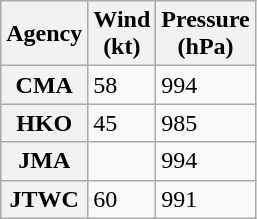<table class="wikitable floatleft">
<tr>
<th>Agency</th>
<th>Wind<br>(kt)</th>
<th>Pressure<br>(hPa)</th>
</tr>
<tr>
<th>CMA</th>
<td>58</td>
<td>994</td>
</tr>
<tr>
<th>HKO</th>
<td>45</td>
<td>985</td>
</tr>
<tr>
<th>JMA</th>
<td></td>
<td>994</td>
</tr>
<tr>
<th>JTWC</th>
<td>60</td>
<td>991</td>
</tr>
</table>
